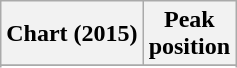<table class="wikitable sortable plainrowheaders">
<tr>
<th>Chart (2015)</th>
<th>Peak<br>position</th>
</tr>
<tr>
</tr>
<tr>
</tr>
</table>
